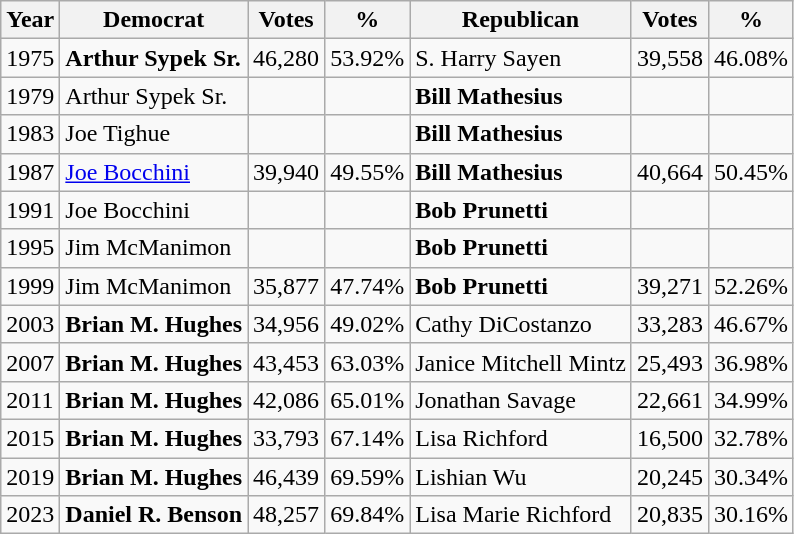<table class="wikitable">
<tr>
<th>Year</th>
<th>Democrat</th>
<th>Votes</th>
<th>%</th>
<th>Republican</th>
<th>Votes</th>
<th>%</th>
</tr>
<tr>
<td>1975</td>
<td><strong>Arthur Sypek Sr.</strong></td>
<td>46,280</td>
<td>53.92%</td>
<td>S. Harry Sayen</td>
<td>39,558</td>
<td>46.08%</td>
</tr>
<tr>
<td>1979</td>
<td>Arthur Sypek Sr.</td>
<td></td>
<td></td>
<td><strong>Bill Mathesius</strong></td>
<td></td>
<td></td>
</tr>
<tr>
<td>1983</td>
<td>Joe Tighue</td>
<td></td>
<td></td>
<td><strong>Bill Mathesius</strong></td>
<td></td>
<td></td>
</tr>
<tr>
<td>1987</td>
<td><a href='#'>Joe Bocchini</a></td>
<td>39,940</td>
<td>49.55%</td>
<td><strong>Bill Mathesius</strong></td>
<td>40,664</td>
<td>50.45%</td>
</tr>
<tr>
<td>1991</td>
<td>Joe Bocchini</td>
<td></td>
<td></td>
<td><strong>Bob Prunetti</strong></td>
<td></td>
<td></td>
</tr>
<tr>
<td>1995</td>
<td>Jim McManimon</td>
<td></td>
<td></td>
<td><strong>Bob Prunetti</strong></td>
<td></td>
<td></td>
</tr>
<tr>
<td>1999</td>
<td>Jim McManimon</td>
<td>35,877</td>
<td>47.74%</td>
<td><strong>Bob Prunetti</strong></td>
<td>39,271</td>
<td>52.26%</td>
</tr>
<tr>
<td>2003</td>
<td><strong>Brian M. Hughes</strong></td>
<td>34,956</td>
<td>49.02%</td>
<td>Cathy DiCostanzo</td>
<td>33,283</td>
<td>46.67%</td>
</tr>
<tr>
<td>2007</td>
<td><strong>Brian M. Hughes</strong></td>
<td>43,453</td>
<td>63.03%</td>
<td>Janice Mitchell Mintz</td>
<td>25,493</td>
<td>36.98%</td>
</tr>
<tr>
<td>2011</td>
<td><strong>Brian M. Hughes</strong></td>
<td>42,086</td>
<td>65.01%</td>
<td>Jonathan Savage</td>
<td>22,661</td>
<td>34.99%</td>
</tr>
<tr>
<td>2015</td>
<td><strong>Brian M. Hughes</strong></td>
<td>33,793</td>
<td>67.14%</td>
<td>Lisa Richford</td>
<td>16,500</td>
<td>32.78%</td>
</tr>
<tr>
<td>2019</td>
<td><strong>Brian M. Hughes</strong></td>
<td>46,439</td>
<td>69.59%</td>
<td>Lishian Wu</td>
<td>20,245</td>
<td>30.34%</td>
</tr>
<tr>
<td>2023</td>
<td><strong>Daniel R. Benson</strong></td>
<td>48,257</td>
<td>69.84%</td>
<td>Lisa Marie Richford</td>
<td>20,835</td>
<td>30.16%</td>
</tr>
</table>
